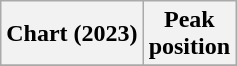<table class="wikitable plainrowheaders" style="text-align:center">
<tr>
<th scope="col">Chart (2023)</th>
<th scope="col">Peak<br>position</th>
</tr>
<tr>
</tr>
</table>
